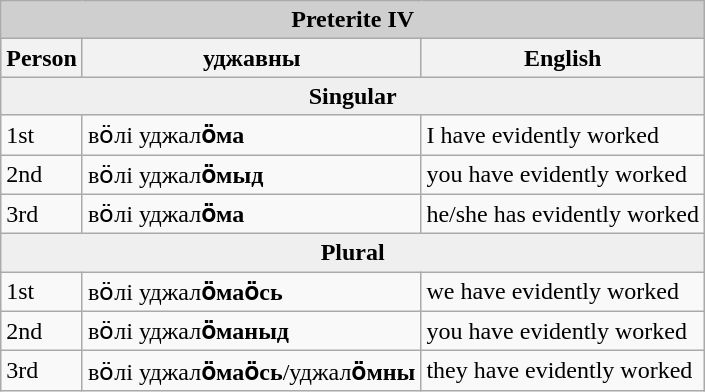<table class="wikitable">
<tr>
<th colspan="5" style="background:#cfcfcf;">Preterite IV</th>
</tr>
<tr style="background:#dfdfdf;" |>
<th>Person</th>
<th>уджавны</th>
<th>English</th>
</tr>
<tr>
<th colspan="5" style="background:#efefef">Singular</th>
</tr>
<tr>
<td>1st</td>
<td>вӧлі уджал<strong>ӧма</strong></td>
<td>I have evidently worked</td>
</tr>
<tr>
<td>2nd</td>
<td>вӧлі уджал<strong>ӧмыд</strong></td>
<td>you have evidently worked</td>
</tr>
<tr>
<td>3rd</td>
<td>вӧлі уджал<strong>ӧма</strong></td>
<td>he/she has evidently worked</td>
</tr>
<tr>
<th colspan="5" style="background:#efefef">Plural</th>
</tr>
<tr>
<td>1st</td>
<td>вӧлі уджал<strong>ӧмаӧсь</strong></td>
<td>we have evidently worked</td>
</tr>
<tr>
<td>2nd</td>
<td>вӧлі уджал<strong>ӧманыд</strong></td>
<td>you have evidently worked</td>
</tr>
<tr>
<td>3rd</td>
<td>вӧлі уджал<strong>ӧмаӧсь</strong>/уджал<strong>ӧмны</strong></td>
<td>they have evidently worked</td>
</tr>
</table>
